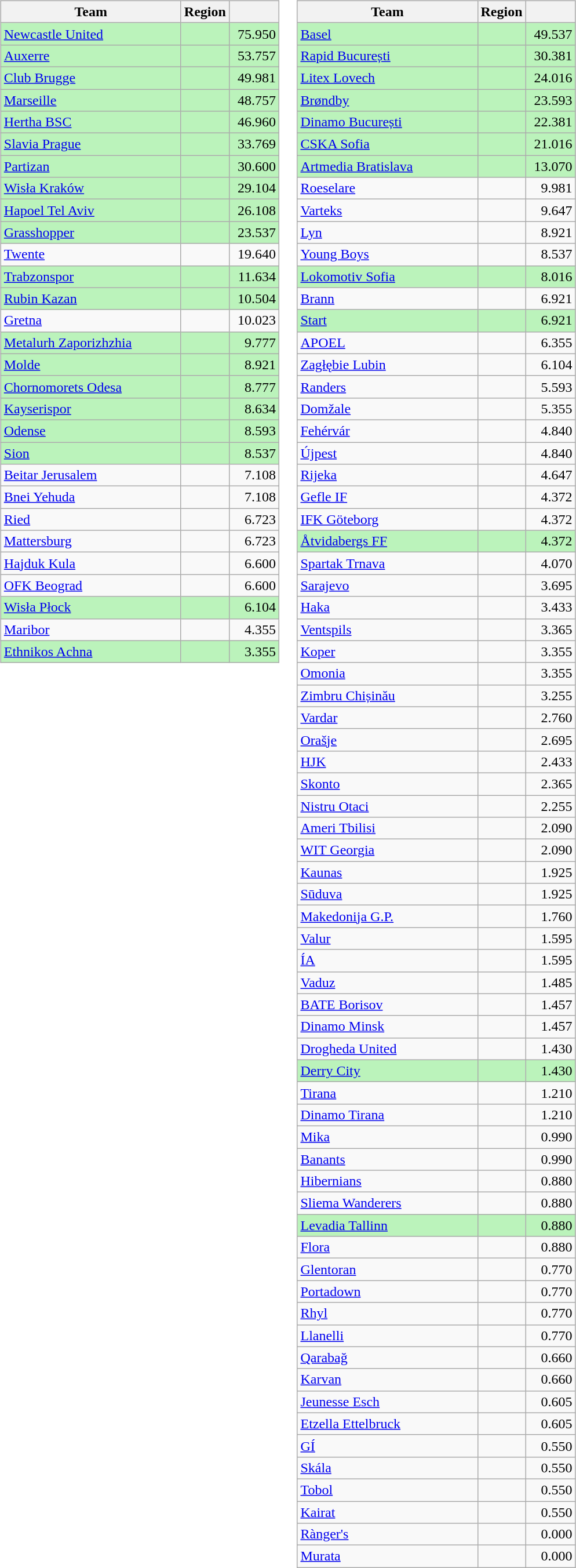<table>
<tr valign=top>
<td><br><table class="wikitable sortable">
<tr>
<th width=200>Team</th>
<th>Region</th>
<th width=50></th>
</tr>
<tr bgcolor=#BBF3BB>
<td> <a href='#'>Newcastle United</a></td>
<td></td>
<td align=right>75.950</td>
</tr>
<tr bgcolor=#BBF3BB>
<td> <a href='#'>Auxerre</a></td>
<td></td>
<td align=right>53.757</td>
</tr>
<tr bgcolor=#BBF3BB>
<td> <a href='#'>Club Brugge</a></td>
<td></td>
<td align=right>49.981</td>
</tr>
<tr bgcolor=#BBF3BB>
<td> <a href='#'>Marseille</a></td>
<td></td>
<td align=right>48.757</td>
</tr>
<tr bgcolor=#BBF3BB>
<td> <a href='#'>Hertha BSC</a></td>
<td></td>
<td align=right>46.960</td>
</tr>
<tr bgcolor=#BBF3BB>
<td> <a href='#'>Slavia Prague</a></td>
<td></td>
<td align=right>33.769</td>
</tr>
<tr bgcolor=#BBF3BB>
<td> <a href='#'>Partizan</a></td>
<td></td>
<td align=right>30.600</td>
</tr>
<tr bgcolor=#BBF3BB>
<td> <a href='#'>Wisła Kraków</a></td>
<td></td>
<td align=right>29.104</td>
</tr>
<tr bgcolor=#BBF3BB>
<td> <a href='#'>Hapoel Tel Aviv</a></td>
<td></td>
<td align=right>26.108</td>
</tr>
<tr bgcolor=#BBF3BB>
<td> <a href='#'>Grasshopper</a></td>
<td></td>
<td align=right>23.537</td>
</tr>
<tr>
<td> <a href='#'>Twente</a></td>
<td></td>
<td align=right>19.640</td>
</tr>
<tr bgcolor=#BBF3BB>
<td> <a href='#'>Trabzonspor</a></td>
<td></td>
<td align=right>11.634</td>
</tr>
<tr bgcolor=#BBF3BB>
<td> <a href='#'>Rubin Kazan</a></td>
<td></td>
<td align=right>10.504</td>
</tr>
<tr>
<td> <a href='#'>Gretna</a></td>
<td></td>
<td align=right>10.023</td>
</tr>
<tr bgcolor=#BBF3BB>
<td> <a href='#'>Metalurh Zaporizhzhia</a></td>
<td></td>
<td align=right>9.777</td>
</tr>
<tr bgcolor=#BBF3BB>
<td> <a href='#'>Molde</a></td>
<td></td>
<td align=right>8.921</td>
</tr>
<tr bgcolor=#BBF3BB>
<td> <a href='#'>Chornomorets Odesa</a></td>
<td></td>
<td align=right>8.777</td>
</tr>
<tr bgcolor=#BBF3BB>
<td> <a href='#'>Kayserispor</a></td>
<td></td>
<td align=right>8.634</td>
</tr>
<tr bgcolor=#BBF3BB>
<td> <a href='#'>Odense</a></td>
<td></td>
<td align=right>8.593</td>
</tr>
<tr bgcolor=#BBF3BB>
<td> <a href='#'>Sion</a></td>
<td></td>
<td align=right>8.537</td>
</tr>
<tr>
<td> <a href='#'>Beitar Jerusalem</a></td>
<td></td>
<td align=right>7.108</td>
</tr>
<tr>
<td> <a href='#'>Bnei Yehuda</a></td>
<td></td>
<td align=right>7.108</td>
</tr>
<tr>
<td> <a href='#'>Ried</a></td>
<td></td>
<td align=right>6.723</td>
</tr>
<tr>
<td> <a href='#'>Mattersburg</a></td>
<td></td>
<td align=right>6.723</td>
</tr>
<tr>
<td> <a href='#'>Hajduk Kula</a></td>
<td></td>
<td align=right>6.600</td>
</tr>
<tr>
<td> <a href='#'>OFK Beograd</a></td>
<td></td>
<td align=right>6.600</td>
</tr>
<tr bgcolor=#BBF3BB>
<td> <a href='#'>Wisła Płock</a></td>
<td></td>
<td align=right>6.104</td>
</tr>
<tr>
<td> <a href='#'>Maribor</a></td>
<td></td>
<td align=right>4.355</td>
</tr>
<tr bgcolor=#BBF3BB>
<td> <a href='#'>Ethnikos Achna</a></td>
<td></td>
<td align=right>3.355</td>
</tr>
</table>
</td>
<td><br><table class="wikitable sortable">
<tr>
<th width=200>Team</th>
<th>Region</th>
<th width=50></th>
</tr>
<tr bgcolor=#BBF3BB>
<td> <a href='#'>Basel</a></td>
<td></td>
<td align=right>49.537</td>
</tr>
<tr bgcolor=#BBF3BB>
<td> <a href='#'>Rapid București</a></td>
<td></td>
<td align=right>30.381</td>
</tr>
<tr bgcolor=#BBF3BB>
<td> <a href='#'>Litex Lovech</a></td>
<td></td>
<td align=right>24.016</td>
</tr>
<tr bgcolor=#BBF3BB>
<td> <a href='#'>Brøndby</a></td>
<td></td>
<td align=right>23.593</td>
</tr>
<tr bgcolor=#BBF3BB>
<td> <a href='#'>Dinamo București</a></td>
<td></td>
<td align=right>22.381</td>
</tr>
<tr bgcolor=#BBF3BB>
<td> <a href='#'>CSKA Sofia</a></td>
<td></td>
<td align=right>21.016</td>
</tr>
<tr bgcolor=#BBF3BB>
<td> <a href='#'>Artmedia Bratislava</a></td>
<td></td>
<td align=right>13.070</td>
</tr>
<tr>
<td> <a href='#'>Roeselare</a></td>
<td></td>
<td align=right>9.981</td>
</tr>
<tr>
<td> <a href='#'>Varteks</a></td>
<td></td>
<td align=right>9.647</td>
</tr>
<tr>
<td> <a href='#'>Lyn</a></td>
<td></td>
<td align=right>8.921</td>
</tr>
<tr>
<td> <a href='#'>Young Boys</a></td>
<td></td>
<td align=right>8.537</td>
</tr>
<tr bgcolor=#BBF3BB>
<td> <a href='#'>Lokomotiv Sofia</a></td>
<td></td>
<td align=right>8.016</td>
</tr>
<tr>
<td> <a href='#'>Brann</a></td>
<td></td>
<td align=right>6.921</td>
</tr>
<tr bgcolor=#BBF3BB>
<td> <a href='#'>Start</a></td>
<td></td>
<td align=right>6.921</td>
</tr>
<tr>
<td> <a href='#'>APOEL</a></td>
<td></td>
<td align=right>6.355</td>
</tr>
<tr>
<td> <a href='#'>Zagłębie Lubin</a></td>
<td></td>
<td align=right>6.104</td>
</tr>
<tr>
<td> <a href='#'>Randers</a></td>
<td></td>
<td align=right>5.593</td>
</tr>
<tr>
<td> <a href='#'>Domžale</a></td>
<td></td>
<td align=right>5.355</td>
</tr>
<tr>
<td> <a href='#'>Fehérvár</a></td>
<td></td>
<td align=right>4.840</td>
</tr>
<tr>
<td> <a href='#'>Újpest</a></td>
<td></td>
<td align=right>4.840</td>
</tr>
<tr>
<td> <a href='#'>Rijeka</a></td>
<td></td>
<td align=right>4.647</td>
</tr>
<tr>
<td> <a href='#'>Gefle IF</a></td>
<td></td>
<td align=right>4.372</td>
</tr>
<tr>
<td> <a href='#'>IFK Göteborg</a></td>
<td></td>
<td align=right>4.372</td>
</tr>
<tr bgcolor=#BBF3BB>
<td> <a href='#'>Åtvidabergs FF</a></td>
<td></td>
<td align=right>4.372</td>
</tr>
<tr>
<td> <a href='#'>Spartak Trnava</a></td>
<td></td>
<td align=right>4.070</td>
</tr>
<tr>
<td> <a href='#'>Sarajevo</a></td>
<td></td>
<td align=right>3.695</td>
</tr>
<tr>
<td> <a href='#'>Haka</a></td>
<td></td>
<td align=right>3.433</td>
</tr>
<tr>
<td> <a href='#'>Ventspils</a></td>
<td></td>
<td align=right>3.365</td>
</tr>
<tr>
<td> <a href='#'>Koper</a></td>
<td></td>
<td align=right>3.355</td>
</tr>
<tr>
<td> <a href='#'>Omonia</a></td>
<td></td>
<td align=right>3.355</td>
</tr>
<tr>
<td> <a href='#'>Zimbru Chișinău</a></td>
<td></td>
<td align=right>3.255</td>
</tr>
<tr>
<td> <a href='#'>Vardar</a></td>
<td></td>
<td align=right>2.760</td>
</tr>
<tr>
<td> <a href='#'>Orašje</a></td>
<td></td>
<td align=right>2.695</td>
</tr>
<tr>
<td> <a href='#'>HJK</a></td>
<td></td>
<td align=right>2.433</td>
</tr>
<tr>
<td> <a href='#'>Skonto</a></td>
<td></td>
<td align=right>2.365</td>
</tr>
<tr>
<td> <a href='#'>Nistru Otaci</a></td>
<td></td>
<td align=right>2.255</td>
</tr>
<tr>
<td> <a href='#'>Ameri Tbilisi</a></td>
<td></td>
<td align=right>2.090</td>
</tr>
<tr>
<td> <a href='#'>WIT Georgia</a></td>
<td></td>
<td align=right>2.090</td>
</tr>
<tr>
<td> <a href='#'>Kaunas</a></td>
<td></td>
<td align=right>1.925</td>
</tr>
<tr>
<td> <a href='#'>Sūduva</a></td>
<td></td>
<td align=right>1.925</td>
</tr>
<tr>
<td> <a href='#'>Makedonija G.P.</a></td>
<td></td>
<td align=right>1.760</td>
</tr>
<tr>
<td> <a href='#'>Valur</a></td>
<td></td>
<td align=right>1.595</td>
</tr>
<tr>
<td> <a href='#'>ÍA</a></td>
<td></td>
<td align=right>1.595</td>
</tr>
<tr>
<td> <a href='#'>Vaduz</a></td>
<td></td>
<td align=right>1.485</td>
</tr>
<tr>
<td> <a href='#'>BATE Borisov</a></td>
<td></td>
<td align=right>1.457</td>
</tr>
<tr>
<td> <a href='#'>Dinamo Minsk</a></td>
<td></td>
<td align=right>1.457</td>
</tr>
<tr>
<td> <a href='#'>Drogheda United</a></td>
<td></td>
<td align=right>1.430</td>
</tr>
<tr bgcolor=#BBF3BB>
<td> <a href='#'>Derry City</a></td>
<td></td>
<td align=right>1.430</td>
</tr>
<tr>
<td> <a href='#'>Tirana</a></td>
<td></td>
<td align=right>1.210</td>
</tr>
<tr>
<td> <a href='#'>Dinamo Tirana</a></td>
<td></td>
<td align=right>1.210</td>
</tr>
<tr>
<td> <a href='#'>Mika</a></td>
<td></td>
<td align=right>0.990</td>
</tr>
<tr>
<td> <a href='#'>Banants</a></td>
<td></td>
<td align=right>0.990</td>
</tr>
<tr>
<td> <a href='#'>Hibernians</a></td>
<td></td>
<td align=right>0.880</td>
</tr>
<tr>
<td> <a href='#'>Sliema Wanderers</a></td>
<td></td>
<td align=right>0.880</td>
</tr>
<tr bgcolor=#BBF3BB>
<td> <a href='#'>Levadia Tallinn</a></td>
<td></td>
<td align=right>0.880</td>
</tr>
<tr>
<td> <a href='#'>Flora</a></td>
<td></td>
<td align=right>0.880</td>
</tr>
<tr>
<td> <a href='#'>Glentoran</a></td>
<td></td>
<td align=right>0.770</td>
</tr>
<tr>
<td> <a href='#'>Portadown</a></td>
<td></td>
<td align=right>0.770</td>
</tr>
<tr>
<td> <a href='#'>Rhyl</a></td>
<td></td>
<td align=right>0.770</td>
</tr>
<tr>
<td> <a href='#'>Llanelli</a></td>
<td></td>
<td align=right>0.770</td>
</tr>
<tr>
<td> <a href='#'>Qarabağ</a></td>
<td></td>
<td align=right>0.660</td>
</tr>
<tr>
<td> <a href='#'>Karvan</a></td>
<td></td>
<td align=right>0.660</td>
</tr>
<tr>
<td> <a href='#'>Jeunesse Esch</a></td>
<td></td>
<td align=right>0.605</td>
</tr>
<tr>
<td> <a href='#'>Etzella Ettelbruck</a></td>
<td></td>
<td align=right>0.605</td>
</tr>
<tr>
<td> <a href='#'>GÍ</a></td>
<td></td>
<td align=right>0.550</td>
</tr>
<tr>
<td> <a href='#'>Skála</a></td>
<td></td>
<td align=right>0.550</td>
</tr>
<tr>
<td> <a href='#'>Tobol</a></td>
<td></td>
<td align=right>0.550</td>
</tr>
<tr>
<td> <a href='#'>Kairat</a></td>
<td></td>
<td align=right>0.550</td>
</tr>
<tr>
<td> <a href='#'>Rànger's</a></td>
<td></td>
<td align=right>0.000</td>
</tr>
<tr>
<td> <a href='#'>Murata</a></td>
<td></td>
<td align=right>0.000</td>
</tr>
</table>
</td>
</tr>
</table>
